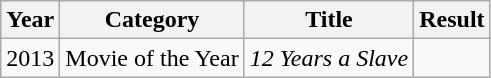<table class="wikitable" style="font-size: 100%">
<tr>
<th>Year</th>
<th>Category</th>
<th>Title</th>
<th>Result</th>
</tr>
<tr>
<td style="text-align:center;">2013</td>
<td>Movie of the Year</td>
<td><em>12 Years a Slave</em></td>
<td></td>
</tr>
</table>
